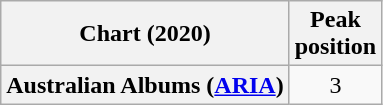<table class="wikitable plainrowheaders" style="text-align:center">
<tr>
<th scope="col">Chart (2020)</th>
<th scope="col">Peak<br>position</th>
</tr>
<tr>
<th scope="row">Australian Albums (<a href='#'>ARIA</a>)</th>
<td>3</td>
</tr>
</table>
